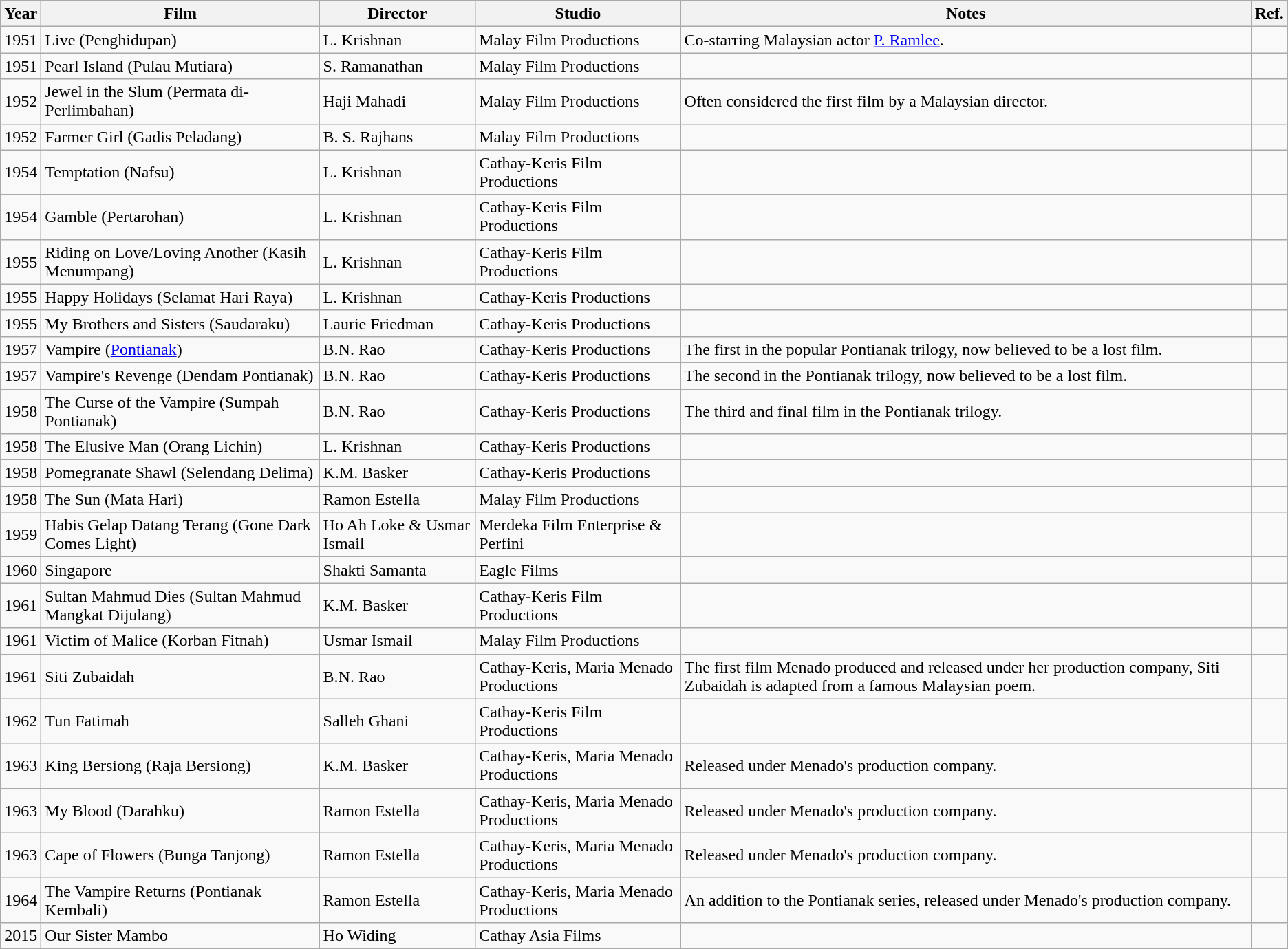<table class="wikitable sortable">
<tr>
<th>Year</th>
<th>Film</th>
<th>Director</th>
<th>Studio</th>
<th>Notes</th>
<th>Ref.</th>
</tr>
<tr>
<td>1951</td>
<td>Live (Penghidupan)</td>
<td>L. Krishnan</td>
<td>Malay Film Productions</td>
<td>Co-starring Malaysian actor <a href='#'>P. Ramlee</a>.</td>
<td></td>
</tr>
<tr>
<td>1951</td>
<td>Pearl Island (Pulau Mutiara)</td>
<td>S. Ramanathan</td>
<td>Malay Film Productions</td>
<td></td>
<td></td>
</tr>
<tr>
<td>1952</td>
<td>Jewel in the Slum (Permata di-Perlimbahan)</td>
<td>Haji Mahadi</td>
<td>Malay Film Productions</td>
<td>Often considered the first film by a Malaysian director.</td>
<td></td>
</tr>
<tr>
<td>1952</td>
<td>Farmer Girl (Gadis Peladang)</td>
<td>B. S. Rajhans</td>
<td>Malay Film Productions</td>
<td></td>
<td></td>
</tr>
<tr>
<td>1954</td>
<td>Temptation (Nafsu)</td>
<td>L. Krishnan</td>
<td>Cathay-Keris Film Productions</td>
<td></td>
<td></td>
</tr>
<tr>
<td>1954</td>
<td>Gamble (Pertarohan)</td>
<td>L. Krishnan</td>
<td>Cathay-Keris Film Productions</td>
<td></td>
<td></td>
</tr>
<tr>
<td>1955</td>
<td>Riding on Love/Loving Another (Kasih Menumpang)</td>
<td>L. Krishnan</td>
<td>Cathay-Keris Film Productions</td>
<td></td>
<td></td>
</tr>
<tr>
<td>1955</td>
<td>Happy Holidays (Selamat Hari Raya)</td>
<td>L. Krishnan</td>
<td>Cathay-Keris Productions</td>
<td></td>
<td></td>
</tr>
<tr>
<td>1955</td>
<td>My Brothers and Sisters (Saudaraku)</td>
<td>Laurie Friedman</td>
<td>Cathay-Keris Productions</td>
<td></td>
<td></td>
</tr>
<tr>
<td>1957</td>
<td>Vampire (<a href='#'>Pontianak</a>)</td>
<td>B.N. Rao</td>
<td>Cathay-Keris Productions</td>
<td>The first in the popular Pontianak trilogy, now believed to be a lost film.</td>
<td></td>
</tr>
<tr>
<td>1957</td>
<td>Vampire's Revenge (Dendam Pontianak)</td>
<td>B.N. Rao</td>
<td>Cathay-Keris Productions</td>
<td>The second in the Pontianak trilogy, now believed to be a lost film.</td>
<td></td>
</tr>
<tr>
<td>1958</td>
<td>The Curse of the Vampire (Sumpah Pontianak)</td>
<td>B.N. Rao</td>
<td>Cathay-Keris Productions</td>
<td>The third and final film in the Pontianak trilogy.</td>
<td></td>
</tr>
<tr>
<td>1958</td>
<td>The Elusive Man (Orang Lichin)</td>
<td>L. Krishnan</td>
<td>Cathay-Keris Productions</td>
<td></td>
<td></td>
</tr>
<tr>
<td>1958</td>
<td>Pomegranate Shawl (Selendang Delima)</td>
<td>K.M. Basker</td>
<td>Cathay-Keris Productions</td>
<td></td>
<td></td>
</tr>
<tr>
<td>1958</td>
<td>The Sun (Mata Hari)</td>
<td>Ramon Estella</td>
<td>Malay Film Productions</td>
<td></td>
<td></td>
</tr>
<tr>
<td>1959</td>
<td>Habis Gelap Datang Terang (Gone Dark Comes Light)</td>
<td>Ho Ah Loke & Usmar Ismail</td>
<td>Merdeka Film Enterprise & Perfini</td>
<td></td>
<td></td>
</tr>
<tr>
<td>1960</td>
<td>Singapore</td>
<td>Shakti Samanta</td>
<td>Eagle Films</td>
<td></td>
<td></td>
</tr>
<tr>
<td>1961</td>
<td>Sultan Mahmud Dies (Sultan Mahmud Mangkat Dijulang)</td>
<td>K.M. Basker</td>
<td>Cathay-Keris Film Productions</td>
<td></td>
<td></td>
</tr>
<tr>
<td>1961</td>
<td>Victim of Malice (Korban Fitnah)</td>
<td>Usmar Ismail</td>
<td>Malay Film Productions</td>
<td></td>
<td></td>
</tr>
<tr>
<td>1961</td>
<td>Siti Zubaidah</td>
<td>B.N. Rao</td>
<td>Cathay-Keris, Maria Menado Productions</td>
<td>The first film Menado produced and released under her production company, Siti Zubaidah is adapted from a famous Malaysian poem.</td>
<td></td>
</tr>
<tr>
<td>1962</td>
<td>Tun Fatimah</td>
<td>Salleh Ghani</td>
<td>Cathay-Keris Film Productions</td>
<td></td>
<td></td>
</tr>
<tr>
<td>1963</td>
<td>King Bersiong (Raja Bersiong)</td>
<td>K.M. Basker</td>
<td>Cathay-Keris, Maria Menado Productions</td>
<td>Released under Menado's production company.</td>
<td></td>
</tr>
<tr>
<td>1963</td>
<td>My Blood (Darahku)</td>
<td>Ramon Estella</td>
<td>Cathay-Keris, Maria Menado Productions</td>
<td>Released under Menado's production company.</td>
<td></td>
</tr>
<tr>
<td>1963</td>
<td>Cape of Flowers (Bunga Tanjong)</td>
<td>Ramon Estella</td>
<td>Cathay-Keris, Maria Menado Productions</td>
<td>Released under Menado's production company.</td>
<td></td>
</tr>
<tr>
<td>1964</td>
<td>The Vampire Returns (Pontianak Kembali)</td>
<td>Ramon Estella</td>
<td>Cathay-Keris, Maria Menado Productions</td>
<td>An addition to the Pontianak series, released under Menado's production company.</td>
<td></td>
</tr>
<tr>
<td>2015</td>
<td>Our Sister Mambo</td>
<td>Ho Widing</td>
<td>Cathay Asia Films</td>
<td></td>
<td></td>
</tr>
</table>
